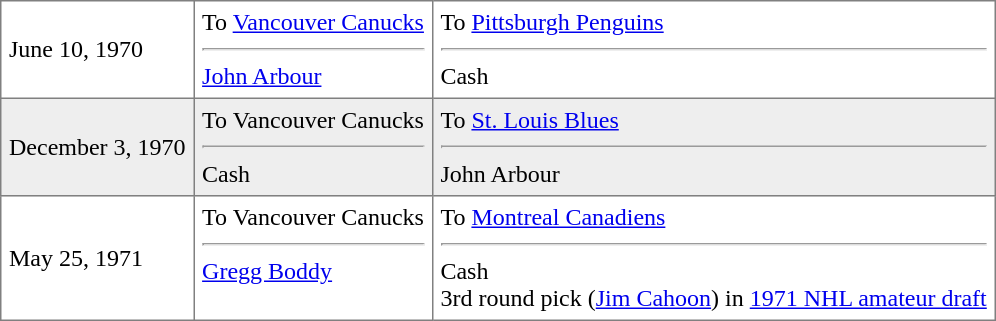<table border="1" style="border-collapse:collapse;"  cellpadding="5">
<tr>
<td>June 10, 1970</td>
<td valign="top">To <a href='#'>Vancouver Canucks</a> <hr><a href='#'>John Arbour</a></td>
<td valign="top">To <a href='#'>Pittsburgh Penguins</a> <hr>Cash</td>
</tr>
<tr style="background:#eee;">
<td>December 3, 1970</td>
<td valign="top">To Vancouver Canucks <hr>Cash</td>
<td valign="top">To <a href='#'>St. Louis Blues</a> <hr>John Arbour</td>
</tr>
<tr>
<td>May 25, 1971</td>
<td valign="top">To Vancouver Canucks <hr><a href='#'>Gregg Boddy</a></td>
<td valign="top">To <a href='#'>Montreal Canadiens</a> <hr>Cash <br>3rd round pick (<a href='#'>Jim Cahoon</a>) in <a href='#'>1971 NHL amateur draft</a></td>
</tr>
</table>
